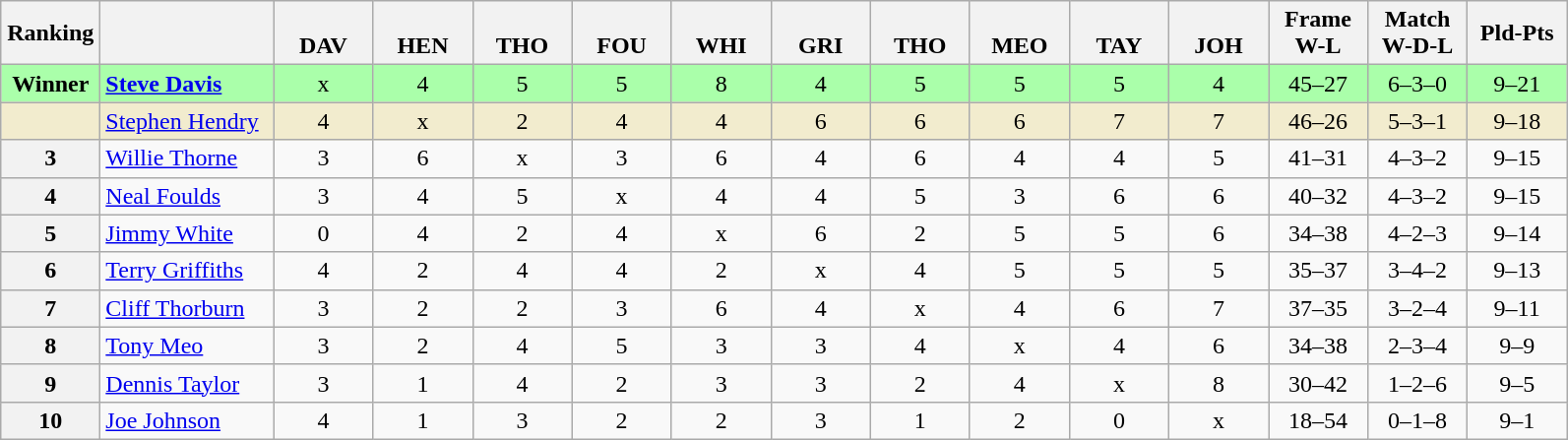<table class="wikitable" style="text-align:center">
<tr>
<th width=60>Ranking</th>
<th class="unsortable" width=110></th>
<th width=60><br> DAV</th>
<th width=60><br> HEN</th>
<th width=60><br> THO</th>
<th width=60><br> FOU</th>
<th width=60><br> WHI</th>
<th width=60><br> GRI</th>
<th width=60><br> THO</th>
<th width=60><br> MEO</th>
<th width=60><br> TAY</th>
<th width=60><br> JOH</th>
<th width=60>Frame<br>W-L</th>
<th width=60>Match<br>W-D-L</th>
<th width=60>Pld-Pts</th>
</tr>
<tr style="background:#aaffaa;">
<td><strong>Winner</strong></td>
<td align="left"><strong><a href='#'>Steve Davis</a></strong></td>
<td>x</td>
<td>4</td>
<td>5</td>
<td>5</td>
<td>8</td>
<td>4</td>
<td>5</td>
<td>5</td>
<td>5</td>
<td>4</td>
<td>45–27</td>
<td>6–3–0</td>
<td>9–21</td>
</tr>
<tr style="background:#f2ecce;">
<td></td>
<td align="left"><a href='#'>Stephen Hendry</a></td>
<td>4</td>
<td>x</td>
<td>2</td>
<td>4</td>
<td>4</td>
<td>6</td>
<td>6</td>
<td>6</td>
<td>7</td>
<td>7</td>
<td>46–26</td>
<td>5–3–1</td>
<td>9–18</td>
</tr>
<tr>
<th>3</th>
<td align="left"><a href='#'>Willie Thorne</a></td>
<td>3</td>
<td>6</td>
<td>x</td>
<td>3</td>
<td>6</td>
<td>4</td>
<td>6</td>
<td>4</td>
<td>4</td>
<td>5</td>
<td>41–31</td>
<td>4–3–2</td>
<td>9–15</td>
</tr>
<tr>
<th>4</th>
<td align="left"><a href='#'>Neal Foulds</a></td>
<td>3</td>
<td>4</td>
<td>5</td>
<td>x</td>
<td>4</td>
<td>4</td>
<td>5</td>
<td>3</td>
<td>6</td>
<td>6</td>
<td>40–32</td>
<td>4–3–2</td>
<td>9–15</td>
</tr>
<tr>
<th>5</th>
<td align="left"><a href='#'>Jimmy White</a></td>
<td>0</td>
<td>4</td>
<td>2</td>
<td>4</td>
<td>x</td>
<td>6</td>
<td>2</td>
<td>5</td>
<td>5</td>
<td>6</td>
<td>34–38</td>
<td>4–2–3</td>
<td>9–14</td>
</tr>
<tr>
<th>6</th>
<td align="left"><a href='#'>Terry Griffiths</a></td>
<td>4</td>
<td>2</td>
<td>4</td>
<td>4</td>
<td>2</td>
<td>x</td>
<td>4</td>
<td>5</td>
<td>5</td>
<td>5</td>
<td>35–37</td>
<td>3–4–2</td>
<td>9–13</td>
</tr>
<tr>
<th>7</th>
<td align="left"><a href='#'>Cliff Thorburn</a></td>
<td>3</td>
<td>2</td>
<td>2</td>
<td>3</td>
<td>6</td>
<td>4</td>
<td>x</td>
<td>4</td>
<td>6</td>
<td>7</td>
<td>37–35</td>
<td>3–2–4</td>
<td>9–11</td>
</tr>
<tr>
<th>8</th>
<td align="left"><a href='#'>Tony Meo</a></td>
<td>3</td>
<td>2</td>
<td>4</td>
<td>5</td>
<td>3</td>
<td>3</td>
<td>4</td>
<td>x</td>
<td>4</td>
<td>6</td>
<td>34–38</td>
<td>2–3–4</td>
<td>9–9</td>
</tr>
<tr>
<th>9</th>
<td align="left"><a href='#'>Dennis Taylor</a></td>
<td>3</td>
<td>1</td>
<td>4</td>
<td>2</td>
<td>3</td>
<td>3</td>
<td>2</td>
<td>4</td>
<td>x</td>
<td>8</td>
<td>30–42</td>
<td>1–2–6</td>
<td>9–5</td>
</tr>
<tr>
<th>10</th>
<td align="left"><a href='#'>Joe Johnson</a></td>
<td>4</td>
<td>1</td>
<td>3</td>
<td>2</td>
<td>2</td>
<td>3</td>
<td>1</td>
<td>2</td>
<td>0</td>
<td>x</td>
<td>18–54</td>
<td>0–1–8</td>
<td>9–1</td>
</tr>
</table>
